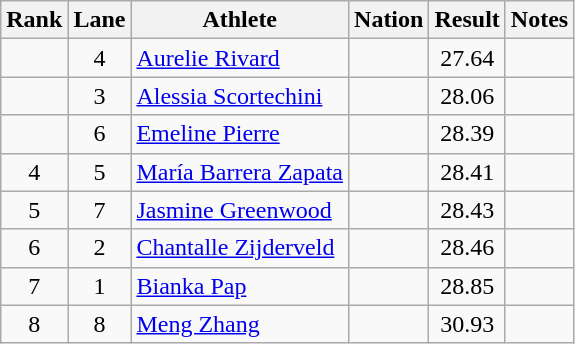<table class="wikitable sortable" style="text-align:center">
<tr>
<th>Rank</th>
<th>Lane</th>
<th>Athlete</th>
<th>Nation</th>
<th>Result</th>
<th>Notes</th>
</tr>
<tr>
<td></td>
<td>4</td>
<td align=left><a href='#'>Aurelie Rivard</a></td>
<td align=left></td>
<td>27.64</td>
<td></td>
</tr>
<tr>
<td></td>
<td>3</td>
<td align=left><a href='#'>Alessia Scortechini</a></td>
<td align=left></td>
<td>28.06</td>
<td></td>
</tr>
<tr>
<td></td>
<td>6</td>
<td align=left><a href='#'>Emeline Pierre</a></td>
<td align=left></td>
<td>28.39</td>
<td></td>
</tr>
<tr>
<td>4</td>
<td>5</td>
<td align=left><a href='#'>María Barrera Zapata</a></td>
<td align=left></td>
<td>28.41</td>
<td></td>
</tr>
<tr>
<td>5</td>
<td>7</td>
<td align=left><a href='#'>Jasmine Greenwood</a></td>
<td align=left></td>
<td>28.43</td>
<td></td>
</tr>
<tr>
<td>6</td>
<td>2</td>
<td align=left><a href='#'>Chantalle Zijderveld</a></td>
<td align=left></td>
<td>28.46</td>
<td></td>
</tr>
<tr>
<td>7</td>
<td>1</td>
<td align=left><a href='#'>Bianka Pap</a></td>
<td align=left></td>
<td>28.85</td>
<td></td>
</tr>
<tr>
<td>8</td>
<td>8</td>
<td align=left><a href='#'>Meng Zhang</a></td>
<td align=left></td>
<td>30.93</td>
<td></td>
</tr>
</table>
